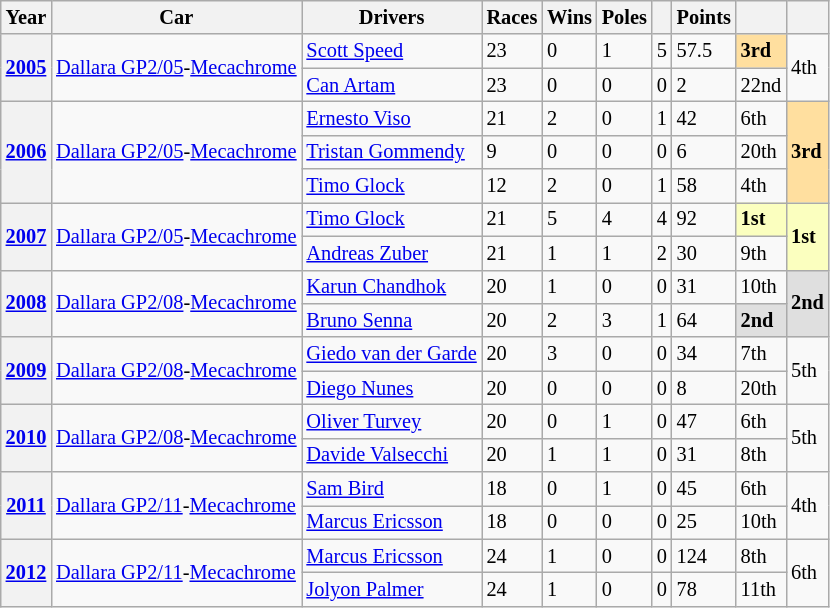<table class="wikitable" style="font-size:85%">
<tr>
<th>Year</th>
<th>Car</th>
<th>Drivers</th>
<th>Races</th>
<th>Wins</th>
<th>Poles</th>
<th></th>
<th>Points</th>
<th></th>
<th></th>
</tr>
<tr>
<th rowspan=2><a href='#'>2005</a></th>
<td rowspan=2><a href='#'>Dallara GP2/05</a>-<a href='#'>Mecachrome</a></td>
<td> <a href='#'>Scott Speed</a></td>
<td>23</td>
<td>0</td>
<td>1</td>
<td>5</td>
<td>57.5</td>
<td style="background:#FFDF9F;"><strong>3rd</strong></td>
<td rowspan=2>4th</td>
</tr>
<tr>
<td> <a href='#'>Can Artam</a></td>
<td>23</td>
<td>0</td>
<td>0</td>
<td>0</td>
<td>2</td>
<td>22nd</td>
</tr>
<tr>
<th rowspan=3><a href='#'>2006</a></th>
<td rowspan=3><a href='#'>Dallara GP2/05</a>-<a href='#'>Mecachrome</a></td>
<td> <a href='#'>Ernesto Viso</a></td>
<td>21</td>
<td>2</td>
<td>0</td>
<td>1</td>
<td>42</td>
<td>6th</td>
<td rowspan=3 style="background:#FFDF9F;"><strong>3rd</strong></td>
</tr>
<tr>
<td> <a href='#'>Tristan Gommendy</a></td>
<td>9</td>
<td>0</td>
<td>0</td>
<td>0</td>
<td>6</td>
<td>20th</td>
</tr>
<tr>
<td> <a href='#'>Timo Glock</a></td>
<td>12</td>
<td>2</td>
<td>0</td>
<td>1</td>
<td>58</td>
<td>4th</td>
</tr>
<tr>
<th rowspan=2><a href='#'>2007</a></th>
<td rowspan=2><a href='#'>Dallara GP2/05</a>-<a href='#'>Mecachrome</a></td>
<td> <a href='#'>Timo Glock</a></td>
<td>21</td>
<td>5</td>
<td>4</td>
<td>4</td>
<td>92</td>
<td style="background:#FBFFBF;"><strong>1st</strong></td>
<td rowspan=2 style="background:#FBFFBF;"><strong>1st</strong></td>
</tr>
<tr>
<td> <a href='#'>Andreas Zuber</a></td>
<td>21</td>
<td>1</td>
<td>1</td>
<td>2</td>
<td>30</td>
<td>9th</td>
</tr>
<tr>
<th rowspan=2><a href='#'>2008</a></th>
<td rowspan=2><a href='#'>Dallara GP2/08</a>-<a href='#'>Mecachrome</a></td>
<td> <a href='#'>Karun Chandhok</a></td>
<td>20</td>
<td>1</td>
<td>0</td>
<td>0</td>
<td>31</td>
<td>10th</td>
<td rowspan=2 style="background:#DFDFDF;"><strong>2nd</strong></td>
</tr>
<tr>
<td> <a href='#'>Bruno Senna</a></td>
<td>20</td>
<td>2</td>
<td>3</td>
<td>1</td>
<td>64</td>
<td style="background:#DFDFDF;"><strong>2nd</strong></td>
</tr>
<tr>
<th rowspan=2><a href='#'>2009</a></th>
<td rowspan=2><a href='#'>Dallara GP2/08</a>-<a href='#'>Mecachrome</a></td>
<td> <a href='#'>Giedo van der Garde</a></td>
<td>20</td>
<td>3</td>
<td>0</td>
<td>0</td>
<td>34</td>
<td>7th</td>
<td rowspan=2>5th</td>
</tr>
<tr>
<td> <a href='#'>Diego Nunes</a></td>
<td>20</td>
<td>0</td>
<td>0</td>
<td>0</td>
<td>8</td>
<td>20th</td>
</tr>
<tr>
<th rowspan=2><a href='#'>2010</a></th>
<td rowspan=2><a href='#'>Dallara GP2/08</a>-<a href='#'>Mecachrome</a></td>
<td> <a href='#'>Oliver Turvey</a></td>
<td>20</td>
<td>0</td>
<td>1</td>
<td>0</td>
<td>47</td>
<td>6th</td>
<td rowspan=2>5th</td>
</tr>
<tr>
<td> <a href='#'>Davide Valsecchi</a></td>
<td>20</td>
<td>1</td>
<td>1</td>
<td>0</td>
<td>31</td>
<td>8th</td>
</tr>
<tr>
<th rowspan=2><a href='#'>2011</a></th>
<td rowspan=2><a href='#'>Dallara GP2/11</a>-<a href='#'>Mecachrome</a></td>
<td> <a href='#'>Sam Bird</a></td>
<td>18</td>
<td>0</td>
<td>1</td>
<td>0</td>
<td>45</td>
<td>6th</td>
<td rowspan=2>4th</td>
</tr>
<tr>
<td> <a href='#'>Marcus Ericsson</a></td>
<td>18</td>
<td>0</td>
<td>0</td>
<td>0</td>
<td>25</td>
<td>10th</td>
</tr>
<tr>
<th rowspan=2><a href='#'>2012</a></th>
<td rowspan=2><a href='#'>Dallara GP2/11</a>-<a href='#'>Mecachrome</a></td>
<td> <a href='#'>Marcus Ericsson</a></td>
<td>24</td>
<td>1</td>
<td>0</td>
<td>0</td>
<td>124</td>
<td>8th</td>
<td rowspan=2>6th</td>
</tr>
<tr>
<td> <a href='#'>Jolyon Palmer</a></td>
<td>24</td>
<td>1</td>
<td>0</td>
<td>0</td>
<td>78</td>
<td>11th</td>
</tr>
</table>
